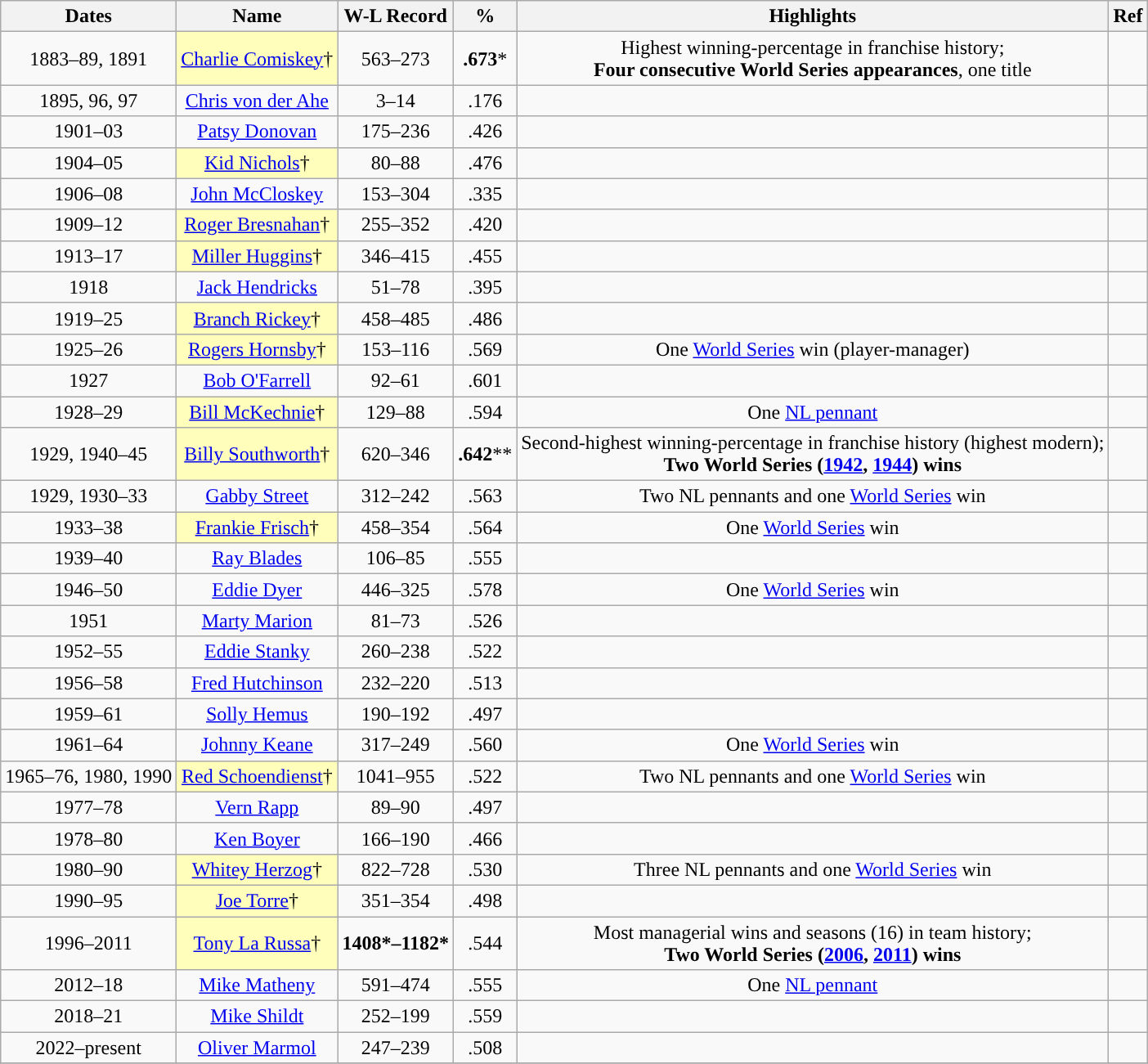<table class="wikitable sortable" style="text-align:center">
<tr>
<th>Dates</th>
<th>Name</th>
<th>W-L Record</th>
<th>%</th>
<th>Highlights</th>
<th>Ref</th>
</tr>
<tr>
<td>1883–89, 1891</td>
<td bgcolor="#ffffbb"><a href='#'>Charlie Comiskey</a>†</td>
<td>563–273</td>
<td><strong>.673</strong>*</td>
<td>Highest winning-percentage in franchise history; <br><strong>Four consecutive World Series appearances</strong>, one title</td>
<td></td>
</tr>
<tr>
<td>1895, 96, 97</td>
<td><a href='#'>Chris von der Ahe</a></td>
<td>3–14</td>
<td>.176</td>
<td></td>
<td></td>
</tr>
<tr>
<td>1901–03</td>
<td><a href='#'>Patsy Donovan</a></td>
<td>175–236</td>
<td>.426</td>
<td></td>
<td></td>
</tr>
<tr>
<td>1904–05</td>
<td bgcolor="#ffffbb"><a href='#'>Kid Nichols</a>†</td>
<td>80–88</td>
<td>.476</td>
<td></td>
<td></td>
</tr>
<tr>
<td>1906–08</td>
<td><a href='#'>John McCloskey</a></td>
<td>153–304</td>
<td>.335</td>
<td></td>
<td></td>
</tr>
<tr>
<td>1909–12</td>
<td bgcolor="#ffffbb"><a href='#'>Roger Bresnahan</a>†</td>
<td>255–352</td>
<td>.420</td>
<td></td>
<td></td>
</tr>
<tr>
<td>1913–17</td>
<td bgcolor="#ffffbb"><a href='#'>Miller Huggins</a>†</td>
<td>346–415</td>
<td>.455</td>
<td></td>
<td></td>
</tr>
<tr>
<td>1918</td>
<td><a href='#'>Jack Hendricks</a></td>
<td>51–78</td>
<td>.395</td>
<td></td>
<td></td>
</tr>
<tr>
<td>1919–25</td>
<td bgcolor="#ffffbb"><a href='#'>Branch Rickey</a>†</td>
<td>458–485</td>
<td>.486</td>
<td></td>
<td></td>
</tr>
<tr>
<td>1925–26</td>
<td bgcolor="#ffffbb"><a href='#'>Rogers Hornsby</a>†</td>
<td>153–116</td>
<td>.569</td>
<td>One <a href='#'>World Series</a> win (player-manager)</td>
<td></td>
</tr>
<tr>
<td>1927</td>
<td><a href='#'>Bob O'Farrell</a></td>
<td>92–61</td>
<td>.601</td>
<td></td>
<td></td>
</tr>
<tr>
<td>1928–29</td>
<td bgcolor="#ffffbb"><a href='#'>Bill McKechnie</a>†</td>
<td>129–88</td>
<td>.594</td>
<td>One <a href='#'>NL pennant</a></td>
<td></td>
</tr>
<tr>
<td>1929, 1940–45</td>
<td bgcolor="#ffffbb"><a href='#'>Billy Southworth</a>†</td>
<td>620–346</td>
<td><strong>.642</strong>**</td>
<td>Second-highest winning-percentage in franchise history (highest modern);<br> <strong>Two World Series (<a href='#'>1942</a>, <a href='#'>1944</a>) wins</strong></td>
<td></td>
</tr>
<tr>
<td>1929, 1930–33</td>
<td><a href='#'>Gabby Street</a></td>
<td>312–242</td>
<td>.563</td>
<td>Two NL pennants and one <a href='#'>World Series</a> win</td>
<td></td>
</tr>
<tr>
<td>1933–38</td>
<td bgcolor="#ffffbb"><a href='#'>Frankie Frisch</a>†</td>
<td>458–354</td>
<td>.564</td>
<td>One <a href='#'>World Series</a> win</td>
<td></td>
</tr>
<tr>
<td>1939–40</td>
<td><a href='#'>Ray Blades</a></td>
<td>106–85</td>
<td>.555</td>
<td></td>
<td></td>
</tr>
<tr>
<td>1946–50</td>
<td><a href='#'>Eddie Dyer</a></td>
<td>446–325</td>
<td>.578</td>
<td>One <a href='#'>World Series</a> win</td>
<td></td>
</tr>
<tr>
<td>1951</td>
<td><a href='#'>Marty Marion</a></td>
<td>81–73</td>
<td>.526</td>
<td></td>
<td></td>
</tr>
<tr>
<td>1952–55</td>
<td><a href='#'>Eddie Stanky</a></td>
<td>260–238</td>
<td>.522</td>
<td></td>
<td></td>
</tr>
<tr>
<td>1956–58</td>
<td><a href='#'>Fred Hutchinson</a></td>
<td>232–220</td>
<td>.513</td>
<td></td>
<td></td>
</tr>
<tr>
<td>1959–61</td>
<td><a href='#'>Solly Hemus</a></td>
<td>190–192</td>
<td>.497</td>
<td></td>
<td></td>
</tr>
<tr>
<td>1961–64</td>
<td><a href='#'>Johnny Keane</a></td>
<td>317–249</td>
<td>.560</td>
<td>One <a href='#'>World Series</a> win</td>
<td></td>
</tr>
<tr>
<td>1965–76, 1980, 1990</td>
<td bgcolor="#ffffbb"><a href='#'>Red Schoendienst</a>†</td>
<td>1041–955</td>
<td>.522</td>
<td>Two NL pennants and one <a href='#'>World Series</a> win</td>
<td></td>
</tr>
<tr>
<td>1977–78</td>
<td><a href='#'>Vern Rapp</a></td>
<td>89–90</td>
<td>.497</td>
<td></td>
<td></td>
</tr>
<tr>
<td>1978–80</td>
<td><a href='#'>Ken Boyer</a></td>
<td>166–190</td>
<td>.466</td>
<td></td>
<td></td>
</tr>
<tr>
<td>1980–90</td>
<td bgcolor="#ffffbb"><a href='#'>Whitey Herzog</a>†</td>
<td>822–728</td>
<td>.530</td>
<td>Three NL pennants and one <a href='#'>World Series</a> win</td>
<td></td>
</tr>
<tr>
<td>1990–95</td>
<td bgcolor="#ffffbb"><a href='#'>Joe Torre</a>†</td>
<td>351–354</td>
<td>.498</td>
<td></td>
<td></td>
</tr>
<tr>
<td>1996–2011</td>
<td bgcolor="#ffffbb"><a href='#'>Tony La Russa</a>†</td>
<td><strong>1408*–1182*</strong></td>
<td>.544</td>
<td>Most managerial wins and seasons (16) in team history; <br><strong>Two World Series (<a href='#'>2006</a>, <a href='#'>2011</a>) wins</strong></td>
<td></td>
</tr>
<tr>
<td>2012–18</td>
<td><a href='#'>Mike Matheny</a></td>
<td>591–474</td>
<td>.555</td>
<td>One <a href='#'>NL pennant</a></td>
<td></td>
</tr>
<tr>
<td>2018–21</td>
<td><a href='#'>Mike Shildt</a></td>
<td>252–199</td>
<td>.559</td>
<td></td>
<td></td>
</tr>
<tr>
<td>2022–present</td>
<td><a href='#'>Oliver Marmol</a></td>
<td>247–239</td>
<td>.508</td>
<td></td>
<td></td>
</tr>
<tr>
</tr>
</table>
